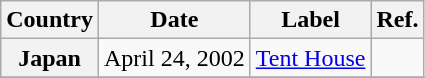<table class="wikitable plainrowheaders">
<tr>
<th scope="col">Country</th>
<th scope="col">Date</th>
<th scope="col">Label</th>
<th scope="col">Ref.</th>
</tr>
<tr>
<th scope="row">Japan</th>
<td>April 24, 2002</td>
<td><a href='#'>Tent House</a></td>
<td></td>
</tr>
<tr>
</tr>
</table>
